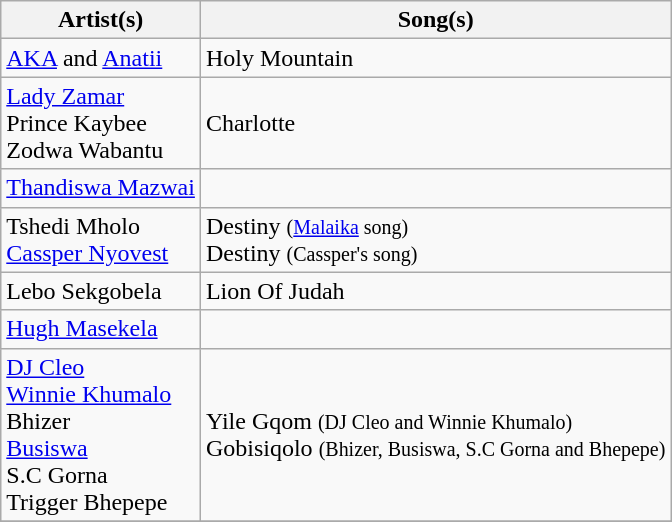<table class="wikitable plainrowheaders">
<tr>
<th scope="col">Artist(s)</th>
<th scope="col">Song(s)</th>
</tr>
<tr>
<td><a href='#'>AKA</a> and <a href='#'>Anatii</a></td>
<td>Holy Mountain</td>
</tr>
<tr>
<td><a href='#'>Lady Zamar</a><br>Prince Kaybee<br>Zodwa Wabantu</td>
<td>Charlotte</td>
</tr>
<tr>
<td><a href='#'>Thandiswa Mazwai</a></td>
<td></td>
</tr>
<tr>
<td>Tshedi Mholo<br><a href='#'>Cassper Nyovest</a></td>
<td>Destiny <small>(<a href='#'>Malaika</a> song)</small><br>Destiny <small>(Cassper's song)</small></td>
</tr>
<tr>
<td>Lebo Sekgobela</td>
<td>Lion Of Judah</td>
</tr>
<tr>
<td><a href='#'>Hugh Masekela</a></td>
<td></td>
</tr>
<tr>
<td><a href='#'>DJ Cleo</a><br><a href='#'>Winnie Khumalo</a><br>Bhizer<br><a href='#'>Busiswa</a><br>S.C Gorna<br>Trigger Bhepepe</td>
<td>Yile Gqom <small>(DJ Cleo and Winnie Khumalo)</small><br>Gobisiqolo <small>(Bhizer, Busiswa, S.C Gorna and Bhepepe)</small></td>
</tr>
<tr>
</tr>
</table>
